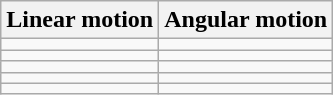<table class="wikitable">
<tr>
<th>Linear motion</th>
<th>Angular motion</th>
</tr>
<tr>
<td></td>
<td></td>
</tr>
<tr>
<td></td>
<td></td>
</tr>
<tr>
<td></td>
<td></td>
</tr>
<tr>
<td></td>
<td></td>
</tr>
<tr>
<td></td>
<td></td>
</tr>
</table>
